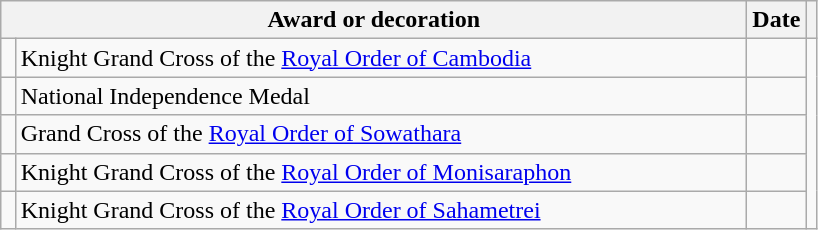<table class="wikitable sortable" style="text-align:left;">
<tr>
<th colspan=2 width="490px">Award or decoration</th>
<th>Date</th>
<th class="unsortable"></th>
</tr>
<tr>
<td></td>
<td>Knight Grand Cross of the <a href='#'>Royal Order of Cambodia</a></td>
<td></td>
</tr>
<tr>
<td></td>
<td>National Independence Medal</td>
<td></td>
</tr>
<tr>
<td></td>
<td>Grand Cross of the <a href='#'>Royal Order of Sowathara</a></td>
<td></td>
</tr>
<tr>
<td></td>
<td>Knight Grand Cross of the <a href='#'>Royal Order of Monisaraphon</a></td>
<td></td>
</tr>
<tr>
<td></td>
<td>Knight Grand Cross of the <a href='#'>Royal Order of Sahametrei</a></td>
<td></td>
</tr>
</table>
